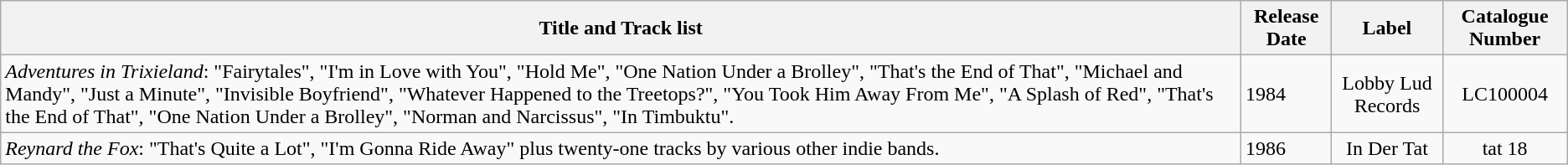<table class="wikitable">
<tr>
<th>Title and Track list</th>
<th>Release Date</th>
<th>Label</th>
<th>Catalogue Number</th>
</tr>
<tr>
<td><em>Adventures in Trixieland</em>: "Fairytales", "I'm in Love with You", "Hold Me", "One Nation Under a Brolley", "That's the End of That", "Michael and Mandy", "Just a Minute", "Invisible Boyfriend", "Whatever Happened to the Treetops?", "You Took Him Away From Me", "A Splash of Red", "That's the End of That", "One Nation Under a Brolley", "Norman and Narcissus", "In Timbuktu".</td>
<td>1984</td>
<td style="text-align:center;">Lobby Lud Records</td>
<td style="text-align:center;">LC100004</td>
</tr>
<tr>
<td><em>Reynard the Fox</em>: "That's Quite a Lot", "I'm Gonna Ride Away" plus twenty-one tracks by various other indie bands.</td>
<td>1986</td>
<td style="text-align:center;">In Der Tat</td>
<td style="text-align:center;">tat 18</td>
</tr>
</table>
